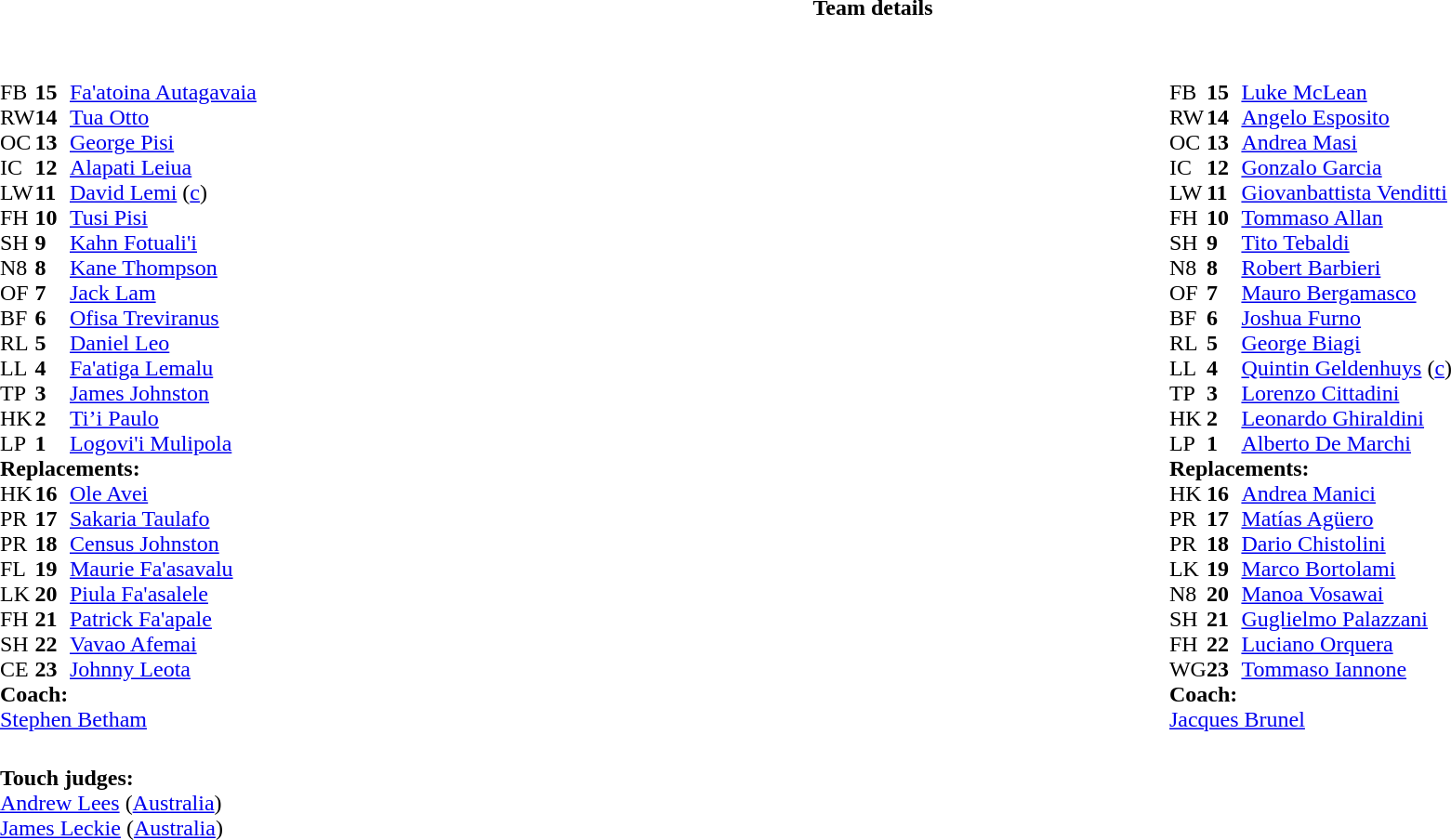<table border="0" width="100%" class="collapsible collapsed">
<tr>
<th>Team details</th>
</tr>
<tr>
<td><br><table style="width:100%;">
<tr>
<td style="vertical-align:top; width:50%"><br><table cellspacing="0" cellpadding="0">
<tr>
<th width="25"></th>
<th width="25"></th>
</tr>
<tr>
<td>FB</td>
<td><strong>15</strong></td>
<td><a href='#'>Fa'atoina Autagavaia</a></td>
</tr>
<tr>
<td>RW</td>
<td><strong>14</strong></td>
<td><a href='#'>Tua Otto</a></td>
<td></td>
<td></td>
</tr>
<tr>
<td>OC</td>
<td><strong>13</strong></td>
<td><a href='#'>George Pisi</a></td>
</tr>
<tr>
<td>IC</td>
<td><strong>12</strong></td>
<td><a href='#'>Alapati Leiua</a></td>
</tr>
<tr>
<td>LW</td>
<td><strong>11</strong></td>
<td><a href='#'>David Lemi</a> (<a href='#'>c</a>)</td>
</tr>
<tr>
<td>FH</td>
<td><strong>10</strong></td>
<td><a href='#'>Tusi Pisi</a></td>
</tr>
<tr>
<td>SH</td>
<td><strong>9</strong></td>
<td><a href='#'>Kahn Fotuali'i</a></td>
<td></td>
<td></td>
</tr>
<tr>
<td>N8</td>
<td><strong>8</strong></td>
<td><a href='#'>Kane Thompson</a></td>
<td></td>
<td></td>
</tr>
<tr>
<td>OF</td>
<td><strong>7</strong></td>
<td><a href='#'>Jack Lam</a></td>
</tr>
<tr>
<td>BF</td>
<td><strong>6</strong></td>
<td><a href='#'>Ofisa Treviranus</a></td>
</tr>
<tr>
<td>RL</td>
<td><strong>5</strong></td>
<td><a href='#'>Daniel Leo</a></td>
</tr>
<tr>
<td>LL</td>
<td><strong>4</strong></td>
<td><a href='#'>Fa'atiga Lemalu</a></td>
<td></td>
<td></td>
</tr>
<tr>
<td>TP</td>
<td><strong>3</strong></td>
<td><a href='#'>James Johnston</a></td>
<td></td>
<td></td>
</tr>
<tr>
<td>HK</td>
<td><strong>2</strong></td>
<td><a href='#'>Ti’i Paulo</a></td>
<td></td>
<td></td>
</tr>
<tr>
<td>LP</td>
<td><strong>1</strong></td>
<td><a href='#'>Logovi'i Mulipola</a></td>
<td></td>
<td></td>
</tr>
<tr>
<td colspan=3><strong>Replacements:</strong></td>
</tr>
<tr>
<td>HK</td>
<td><strong>16</strong></td>
<td><a href='#'>Ole Avei</a></td>
<td></td>
<td></td>
</tr>
<tr>
<td>PR</td>
<td><strong>17</strong></td>
<td><a href='#'>Sakaria Taulafo</a></td>
<td></td>
<td></td>
</tr>
<tr>
<td>PR</td>
<td><strong>18</strong></td>
<td><a href='#'>Census Johnston</a></td>
<td></td>
<td></td>
</tr>
<tr>
<td>FL</td>
<td><strong>19</strong></td>
<td><a href='#'>Maurie Fa'asavalu</a></td>
<td></td>
<td></td>
</tr>
<tr>
<td>LK</td>
<td><strong>20</strong></td>
<td><a href='#'>Piula Fa'asalele</a></td>
<td></td>
<td></td>
</tr>
<tr>
<td>FH</td>
<td><strong>21</strong></td>
<td><a href='#'>Patrick Fa'apale</a></td>
</tr>
<tr>
<td>SH</td>
<td><strong>22</strong></td>
<td><a href='#'>Vavao Afemai</a></td>
<td></td>
<td></td>
</tr>
<tr>
<td>CE</td>
<td><strong>23</strong></td>
<td><a href='#'>Johnny Leota</a></td>
<td></td>
<td></td>
</tr>
<tr>
<td colspan=3><strong>Coach:</strong></td>
</tr>
<tr>
<td colspan="4"> <a href='#'>Stephen Betham</a></td>
</tr>
</table>
</td>
<td style="vertical-align:top; width:50%"><br><table cellspacing="0" cellpadding="0" style="margin:auto">
<tr>
<th width="25"></th>
<th width="25"></th>
</tr>
<tr>
<td>FB</td>
<td><strong>15</strong></td>
<td><a href='#'>Luke McLean</a></td>
</tr>
<tr>
<td>RW</td>
<td><strong>14</strong></td>
<td><a href='#'>Angelo Esposito</a></td>
</tr>
<tr>
<td>OC</td>
<td><strong>13</strong></td>
<td><a href='#'>Andrea Masi</a></td>
</tr>
<tr>
<td>IC</td>
<td><strong>12</strong></td>
<td><a href='#'>Gonzalo Garcia</a></td>
<td></td>
<td></td>
</tr>
<tr>
<td>LW</td>
<td><strong>11</strong></td>
<td><a href='#'>Giovanbattista Venditti</a></td>
</tr>
<tr>
<td>FH</td>
<td><strong>10</strong></td>
<td><a href='#'>Tommaso Allan</a></td>
<td></td>
<td></td>
</tr>
<tr>
<td>SH</td>
<td><strong>9</strong></td>
<td><a href='#'>Tito Tebaldi</a></td>
<td></td>
<td></td>
</tr>
<tr>
<td>N8</td>
<td><strong>8</strong></td>
<td><a href='#'>Robert Barbieri</a></td>
<td></td>
<td></td>
</tr>
<tr>
<td>OF</td>
<td><strong>7</strong></td>
<td><a href='#'>Mauro Bergamasco</a></td>
</tr>
<tr>
<td>BF</td>
<td><strong>6</strong></td>
<td><a href='#'>Joshua Furno</a></td>
</tr>
<tr>
<td>RL</td>
<td><strong>5</strong></td>
<td><a href='#'>George Biagi</a></td>
<td></td>
<td></td>
</tr>
<tr>
<td>LL</td>
<td><strong>4</strong></td>
<td><a href='#'>Quintin Geldenhuys</a> (<a href='#'>c</a>)</td>
</tr>
<tr>
<td>TP</td>
<td><strong>3</strong></td>
<td><a href='#'>Lorenzo Cittadini</a></td>
<td></td>
<td></td>
</tr>
<tr>
<td>HK</td>
<td><strong>2</strong></td>
<td><a href='#'>Leonardo Ghiraldini</a></td>
<td></td>
<td></td>
</tr>
<tr>
<td>LP</td>
<td><strong>1</strong></td>
<td><a href='#'>Alberto De Marchi</a></td>
<td></td>
<td></td>
</tr>
<tr>
<td colspan=3><strong>Replacements:</strong></td>
</tr>
<tr>
<td>HK</td>
<td><strong>16</strong></td>
<td><a href='#'>Andrea Manici</a></td>
<td></td>
<td></td>
</tr>
<tr>
<td>PR</td>
<td><strong>17</strong></td>
<td><a href='#'>Matías Agüero</a></td>
<td></td>
<td></td>
</tr>
<tr>
<td>PR</td>
<td><strong>18</strong></td>
<td><a href='#'>Dario Chistolini</a></td>
<td></td>
<td></td>
</tr>
<tr>
<td>LK</td>
<td><strong>19</strong></td>
<td><a href='#'>Marco Bortolami</a></td>
<td></td>
<td></td>
</tr>
<tr>
<td>N8</td>
<td><strong>20</strong></td>
<td><a href='#'>Manoa Vosawai</a></td>
<td></td>
<td></td>
</tr>
<tr>
<td>SH</td>
<td><strong>21</strong></td>
<td><a href='#'>Guglielmo Palazzani</a></td>
<td></td>
<td></td>
</tr>
<tr>
<td>FH</td>
<td><strong>22</strong></td>
<td><a href='#'>Luciano Orquera</a></td>
<td></td>
<td></td>
</tr>
<tr>
<td>WG</td>
<td><strong>23</strong></td>
<td><a href='#'>Tommaso Iannone</a></td>
<td></td>
<td></td>
</tr>
<tr>
<td colspan=3><strong>Coach:</strong></td>
</tr>
<tr>
<td colspan="4"> <a href='#'>Jacques Brunel</a></td>
</tr>
</table>
</td>
</tr>
</table>
<table style="width:100%">
<tr>
<td><br>
<strong>Touch judges:</strong>
<br><a href='#'>Andrew Lees</a> (<a href='#'>Australia</a>)
<br><a href='#'>James Leckie</a> (<a href='#'>Australia</a>)</td>
</tr>
</table>
</td>
</tr>
</table>
